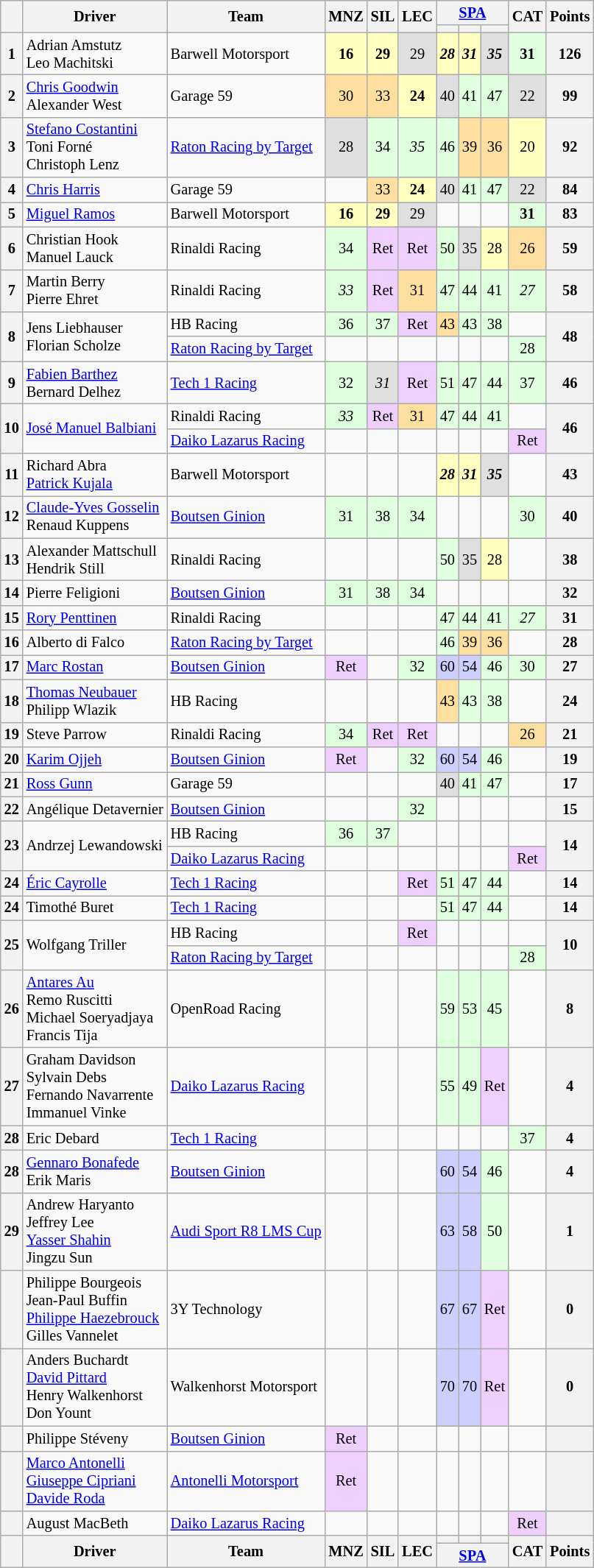<table class="wikitable" style="font-size: 85%; text-align:center;">
<tr>
<th rowspan=2></th>
<th rowspan=2>Driver</th>
<th rowspan=2>Team</th>
<th rowspan=2>MNZ<br></th>
<th rowspan=2>SIL<br></th>
<th rowspan=2>LEC<br></th>
<th colspan=3><a href='#'>SPA</a><br></th>
<th rowspan=2>CAT<br></th>
<th rowspan=2>Points</th>
</tr>
<tr>
<th></th>
<th></th>
<th></th>
</tr>
<tr>
<th>1</th>
<td align=left> Adrian Amstutz<br> Leo Machitski</td>
<td align=left> Barwell Motorsport</td>
<td style="background:#FFFFBF;"><strong>16</strong></td>
<td style="background:#FFFFBF;"><strong>29</strong></td>
<td style="background:#DFDFDF;">29</td>
<td style="background:#FFFFBF;"><strong><em>28</em></strong></td>
<td style="background:#FFFFBF;"><strong><em>31</em></strong></td>
<td style="background:#DFDFDF;"><strong><em>35</em></strong></td>
<td style="background:#DFFFDF;"><strong>31</strong></td>
<th>126</th>
</tr>
<tr>
<th>2</th>
<td align=left> <a href='#'>Chris Goodwin</a><br> Alexander West</td>
<td align=left> Garage 59</td>
<td style="background:#FFDF9F;">30</td>
<td style="background:#FFDF9F;">33</td>
<td style="background:#FFFFBF;"><strong>24</strong></td>
<td style="background:#DFDFDF;">40</td>
<td style="background:#DFFFDF;">41</td>
<td style="background:#DFFFDF;">47</td>
<td style="background:#DFDFDF;">22</td>
<th>99</th>
</tr>
<tr>
<th>3</th>
<td align=left> <a href='#'>Stefano Costantini</a><br> Toni Forné<br> Christoph Lenz</td>
<td align=left> <a href='#'>Raton Racing by Target</a></td>
<td style="background:#DFDFDF;">28</td>
<td style="background:#DFFFDF;">34</td>
<td style="background:#DFFFDF;"><em>35</em></td>
<td style="background:#DFFFDF;">46</td>
<td style="background:#FFDF9F;">39</td>
<td style="background:#FFDF9F;">36</td>
<td style="background:#FFFFBF;">20</td>
<th>92</th>
</tr>
<tr>
<th>4</th>
<td align=left> <a href='#'>Chris Harris</a></td>
<td align=left> Garage 59</td>
<td></td>
<td style="background:#FFDF9F;">33</td>
<td style="background:#FFFFBF;"><strong>24</strong></td>
<td style="background:#DFDFDF;">40</td>
<td style="background:#DFFFDF;">41</td>
<td style="background:#DFFFDF;">47</td>
<td style="background:#DFDFDF;">22</td>
<th>84</th>
</tr>
<tr>
<th>5</th>
<td align=left> <a href='#'>Miguel Ramos</a></td>
<td align=left> Barwell Motorsport</td>
<td style="background:#FFFFBF;"><strong>16</strong></td>
<td style="background:#FFFFBF;"><strong>29</strong></td>
<td style="background:#DFDFDF;">29</td>
<td></td>
<td></td>
<td></td>
<td style="background:#DFFFDF;"><strong>31</strong></td>
<th>83</th>
</tr>
<tr>
<th>6</th>
<td align=left> Christian Hook<br> Manuel Lauck</td>
<td align=left> Rinaldi Racing</td>
<td style="background:#DFFFDF;">34</td>
<td style="background:#EFCFFF;">Ret</td>
<td style="background:#EFCFFF;">Ret</td>
<td style="background:#DFFFDF;">50</td>
<td style="background:#DFDFDF;">35</td>
<td style="background:#FFFFBF;">28</td>
<td style="background:#FFDF9F;">26</td>
<th>59</th>
</tr>
<tr>
<th>7</th>
<td align=left> Martin Berry<br> Pierre Ehret</td>
<td align=left> Rinaldi Racing</td>
<td style="background:#DFFFDF;"><em>33</em></td>
<td style="background:#EFCFFF;">Ret</td>
<td style="background:#FFDF9F;">31</td>
<td style="background:#DFFFDF;">47</td>
<td style="background:#DFFFDF;">44</td>
<td style="background:#DFFFDF;">41</td>
<td style="background:#DFFFDF;"><em>27</em></td>
<th>58</th>
</tr>
<tr>
<th rowspan=2>8</th>
<td rowspan=2 align=left> Jens Liebhauser<br> Florian Scholze</td>
<td align=left> HB Racing</td>
<td style="background:#DFFFDF;">36</td>
<td style="background:#DFFFDF;">37</td>
<td style="background:#EFCFFF;">Ret</td>
<td style="background:#FFDF9F;">43</td>
<td style="background:#DFFFDF;">43</td>
<td style="background:#DFFFDF;">38</td>
<td></td>
<th rowspan=2>48</th>
</tr>
<tr>
<td align=left> <a href='#'>Raton Racing by Target</a></td>
<td></td>
<td></td>
<td></td>
<td></td>
<td></td>
<td></td>
<td style="background:#DFFFDF;">28</td>
</tr>
<tr>
<th>9</th>
<td align=left> <a href='#'>Fabien Barthez</a><br> Bernard Delhez</td>
<td align=left> <a href='#'>Tech 1 Racing</a></td>
<td style="background:#DFFFDF;">32</td>
<td style="background:#DFDFDF;"><em>31</em></td>
<td style="background:#EFCFFF;">Ret</td>
<td style="background:#DFFFDF;">51</td>
<td style="background:#DFFFDF;">47</td>
<td style="background:#DFFFDF;">44</td>
<td style="background:#DFFFDF;">37</td>
<th>46</th>
</tr>
<tr>
<th rowspan=2>10</th>
<td rowspan=2 align=left> <a href='#'>José Manuel Balbiani</a></td>
<td align=left> Rinaldi Racing</td>
<td style="background:#DFFFDF;"><em>33</em></td>
<td style="background:#EFCFFF;">Ret</td>
<td style="background:#FFDF9F;">31</td>
<td style="background:#DFFFDF;">47</td>
<td style="background:#DFFFDF;">44</td>
<td style="background:#DFFFDF;">41</td>
<td></td>
<th rowspan=2>46</th>
</tr>
<tr>
<td align=left> <a href='#'>Daiko Lazarus Racing</a></td>
<td></td>
<td></td>
<td></td>
<td></td>
<td></td>
<td></td>
<td style="background:#EFCFFF;">Ret</td>
</tr>
<tr>
<th>11</th>
<td align=left> Richard Abra<br> <a href='#'>Patrick Kujala</a></td>
<td align=left> Barwell Motorsport</td>
<td></td>
<td></td>
<td></td>
<td style="background:#FFFFBF;"><strong><em>28</em></strong></td>
<td style="background:#FFFFBF;"><strong><em>31</em></strong></td>
<td style="background:#DFDFDF;"><strong><em>35</em></strong></td>
<td></td>
<th>43</th>
</tr>
<tr>
<th>12</th>
<td align=left> <a href='#'>Claude-Yves Gosselin</a><br> Renaud Kuppens</td>
<td align=left> <a href='#'>Boutsen Ginion</a></td>
<td style="background:#DFFFDF;">31</td>
<td style="background:#DFFFDF;">38</td>
<td style="background:#DFFFDF;">34</td>
<td></td>
<td></td>
<td></td>
<td style="background:#DFFFDF;">30</td>
<th>40</th>
</tr>
<tr>
<th>13</th>
<td align=left> Alexander Mattschull<br> Hendrik Still</td>
<td align=left> Rinaldi Racing</td>
<td></td>
<td></td>
<td></td>
<td style="background:#DFFFDF;">50</td>
<td style="background:#DFDFDF;">35</td>
<td style="background:#FFFFBF;">28</td>
<td></td>
<th>38</th>
</tr>
<tr>
<th>14</th>
<td align=left> Pierre Feligioni</td>
<td align=left> <a href='#'>Boutsen Ginion</a></td>
<td style="background:#DFFFDF;">31</td>
<td style="background:#DFFFDF;">38</td>
<td style="background:#DFFFDF;">34</td>
<td></td>
<td></td>
<td></td>
<td></td>
<th>32</th>
</tr>
<tr>
<th>15</th>
<td align=left> <a href='#'>Rory Penttinen</a></td>
<td align=left> Rinaldi Racing</td>
<td></td>
<td></td>
<td></td>
<td style="background:#DFFFDF;">47</td>
<td style="background:#DFFFDF;">44</td>
<td style="background:#DFFFDF;">41</td>
<td style="background:#DFFFDF;"><em>27</em></td>
<th>31</th>
</tr>
<tr>
<th>16</th>
<td align=left> Alberto di Falco</td>
<td align=left> <a href='#'>Raton Racing by Target</a></td>
<td></td>
<td></td>
<td></td>
<td style="background:#DFFFDF;">46</td>
<td style="background:#FFDF9F;">39</td>
<td style="background:#FFDF9F;">36</td>
<td></td>
<th>28</th>
</tr>
<tr>
<th>17</th>
<td align=left> <a href='#'>Marc Rostan</a></td>
<td align=left> <a href='#'>Boutsen Ginion</a></td>
<td style="background:#EFCFFF;">Ret</td>
<td></td>
<td style="background:#DFFFDF;">32</td>
<td style="background:#CFCFFF;">60</td>
<td style="background:#CFCFFF;">54</td>
<td style="background:#DFFFDF;">46</td>
<td style="background:#DFFFDF;">30</td>
<th>27</th>
</tr>
<tr>
<th>18</th>
<td align=left> <a href='#'>Thomas Neubauer</a><br> Philipp Wlazik</td>
<td align=left> HB Racing</td>
<td></td>
<td></td>
<td></td>
<td style="background:#FFDF9F;">43</td>
<td style="background:#DFFFDF;">43</td>
<td style="background:#DFFFDF;">38</td>
<td></td>
<th>24</th>
</tr>
<tr>
<th>19</th>
<td align=left> Steve Parrow</td>
<td align=left> Rinaldi Racing</td>
<td style="background:#DFFFDF;">34</td>
<td style="background:#EFCFFF;">Ret</td>
<td style="background:#EFCFFF;">Ret</td>
<td></td>
<td></td>
<td></td>
<td style="background:#FFDF9F;">26</td>
<th>21</th>
</tr>
<tr>
<th>20</th>
<td align=left> <a href='#'>Karim Ojjeh</a></td>
<td align=left> <a href='#'>Boutsen Ginion</a></td>
<td style="background:#EFCFFF;">Ret</td>
<td></td>
<td style="background:#DFFFDF;">32</td>
<td style="background:#CFCFFF;">60</td>
<td style="background:#CFCFFF;">54</td>
<td style="background:#DFFFDF;">46</td>
<td></td>
<th>19</th>
</tr>
<tr>
<th>21</th>
<td align=left> <a href='#'>Ross Gunn</a></td>
<td align=left> Garage 59</td>
<td></td>
<td></td>
<td></td>
<td style="background:#DFDFDF;">40</td>
<td style="background:#DFFFDF;">41</td>
<td style="background:#DFFFDF;">47</td>
<td></td>
<th>17</th>
</tr>
<tr>
<th>22</th>
<td align=left> Angélique Detavernier</td>
<td align=left> <a href='#'>Boutsen Ginion</a></td>
<td></td>
<td></td>
<td style="background:#DFFFDF;">32</td>
<td></td>
<td></td>
<td></td>
<td></td>
<th>15</th>
</tr>
<tr>
<th rowspan=2>23</th>
<td rowspan=2 align=left> Andrzej Lewandowski</td>
<td align=left> HB Racing</td>
<td style="background:#DFFFDF;">36</td>
<td style="background:#DFFFDF;">37</td>
<td></td>
<td></td>
<td></td>
<td></td>
<td></td>
<th rowspan=2>14</th>
</tr>
<tr>
<td align=left> <a href='#'>Daiko Lazarus Racing</a></td>
<td></td>
<td></td>
<td></td>
<td></td>
<td></td>
<td></td>
<td style="background:#EFCFFF;">Ret</td>
</tr>
<tr>
<th>24</th>
<td align=left> <a href='#'>Éric Cayrolle</a></td>
<td align=left> <a href='#'>Tech 1 Racing</a></td>
<td></td>
<td></td>
<td style="background:#EFCFFF;">Ret</td>
<td style="background:#DFFFDF;">51</td>
<td style="background:#DFFFDF;">47</td>
<td style="background:#DFFFDF;">44</td>
<td></td>
<th>14</th>
</tr>
<tr>
<th>24</th>
<td align=left> Timothé Buret</td>
<td align=left> <a href='#'>Tech 1 Racing</a></td>
<td></td>
<td></td>
<td></td>
<td style="background:#DFFFDF;">51</td>
<td style="background:#DFFFDF;">47</td>
<td style="background:#DFFFDF;">44</td>
<td></td>
<th>14</th>
</tr>
<tr>
<th rowspan=2>25</th>
<td rowspan=2 align=left> Wolfgang Triller</td>
<td align=left> HB Racing</td>
<td></td>
<td></td>
<td style="background:#EFCFFF;">Ret</td>
<td></td>
<td></td>
<td></td>
<td></td>
<th rowspan=2>10</th>
</tr>
<tr>
<td align=left> <a href='#'>Raton Racing by Target</a></td>
<td></td>
<td></td>
<td></td>
<td></td>
<td></td>
<td></td>
<td style="background:#DFFFDF;">28</td>
</tr>
<tr>
<th>26</th>
<td align=left> <a href='#'>Antares Au</a><br> Remo Ruscitti<br> Michael Soeryadjaya<br> Francis Tija</td>
<td align=left> OpenRoad Racing</td>
<td></td>
<td></td>
<td></td>
<td style="background:#DFFFDF;">59</td>
<td style="background:#DFFFDF;">53</td>
<td style="background:#DFFFDF;">45</td>
<td></td>
<th>8</th>
</tr>
<tr>
<th>27</th>
<td align=left> Graham Davidson<br> Sylvain Debs<br> Fernando Navarrente<br> Immanuel Vinke</td>
<td align=left> <a href='#'>Daiko Lazarus Racing</a></td>
<td></td>
<td></td>
<td></td>
<td style="background:#DFFFDF;">55</td>
<td style="background:#DFFFDF;">49</td>
<td style="background:#EFCFFF;">Ret</td>
<td></td>
<th>4</th>
</tr>
<tr>
<th>28</th>
<td align=left> Eric Debard</td>
<td align=left> <a href='#'>Tech 1 Racing</a></td>
<td></td>
<td></td>
<td></td>
<td></td>
<td></td>
<td></td>
<td style="background:#DFFFDF;">37</td>
<th>4</th>
</tr>
<tr>
<th>28</th>
<td align=left> <a href='#'>Gennaro Bonafede</a><br> Erik Maris</td>
<td align=left> <a href='#'>Boutsen Ginion</a></td>
<td></td>
<td></td>
<td></td>
<td style="background:#CFCFFF;">60</td>
<td style="background:#CFCFFF;">54</td>
<td style="background:#DFFFDF;">46</td>
<td></td>
<th>4</th>
</tr>
<tr>
<th>29</th>
<td align=left> Andrew Haryanto<br> Jeffrey Lee<br> <a href='#'>Yasser Shahin</a><br> Jingzu Sun</td>
<td align=left> <a href='#'>Audi Sport R8 LMS Cup</a></td>
<td></td>
<td></td>
<td></td>
<td style="background:#CFCFFF;">63</td>
<td style="background:#CFCFFF;">58</td>
<td style="background:#DFFFDF;">50</td>
<td></td>
<th>1</th>
</tr>
<tr>
<th></th>
<td align=left> Philippe Bourgeois<br> Jean-Paul Buffin<br> <a href='#'>Philippe Haezebrouck</a><br> Gilles Vannelet</td>
<td align=left> 3Y Technology</td>
<td></td>
<td></td>
<td></td>
<td style="background:#CFCFFF;">67</td>
<td style="background:#CFCFFF;">67</td>
<td style="background:#EFCFFF;">Ret</td>
<td></td>
<th>0</th>
</tr>
<tr>
<th></th>
<td align=left> Anders Buchardt<br> <a href='#'>David Pittard</a><br> Henry Walkenhorst<br> Don Yount</td>
<td align=left> Walkenhorst Motorsport</td>
<td></td>
<td></td>
<td></td>
<td style="background:#CFCFFF;">70</td>
<td style="background:#CFCFFF;">70</td>
<td style="background:#EFCFFF;">Ret</td>
<td></td>
<th>0</th>
</tr>
<tr>
<th></th>
<td align=left> Philippe Stéveny</td>
<td align=left> <a href='#'>Boutsen Ginion</a></td>
<td style="background:#EFCFFF;">Ret</td>
<td></td>
<td></td>
<td></td>
<td></td>
<td></td>
<td></td>
<th></th>
</tr>
<tr>
<th></th>
<td align=left> <a href='#'>Marco Antonelli</a><br> <a href='#'>Giuseppe Cipriani</a><br> <a href='#'>Davide Roda</a></td>
<td align=left> <a href='#'>Antonelli Motorsport</a></td>
<td style="background:#EFCFFF;">Ret</td>
<td></td>
<td></td>
<td></td>
<td></td>
<td></td>
<td></td>
<th></th>
</tr>
<tr>
<th></th>
<td align=left> August MacBeth</td>
<td align=left> <a href='#'>Daiko Lazarus Racing</a></td>
<td></td>
<td></td>
<td></td>
<td></td>
<td></td>
<td></td>
<td style="background:#EFCFFF;">Ret</td>
<th></th>
</tr>
<tr valign="top">
<th valign=middle rowspan=2></th>
<th valign=middle rowspan=2>Driver</th>
<th valign=middle rowspan=2>Team</th>
<th valign=middle rowspan=2>MNZ<br></th>
<th valign=middle rowspan=2>SIL<br></th>
<th valign=middle rowspan=2>LEC<br></th>
<th></th>
<th></th>
<th></th>
<th valign=middle rowspan=2>CAT<br></th>
<th valign=middle rowspan=2>Points</th>
</tr>
<tr>
<th colspan=3><a href='#'>SPA</a><br></th>
</tr>
</table>
